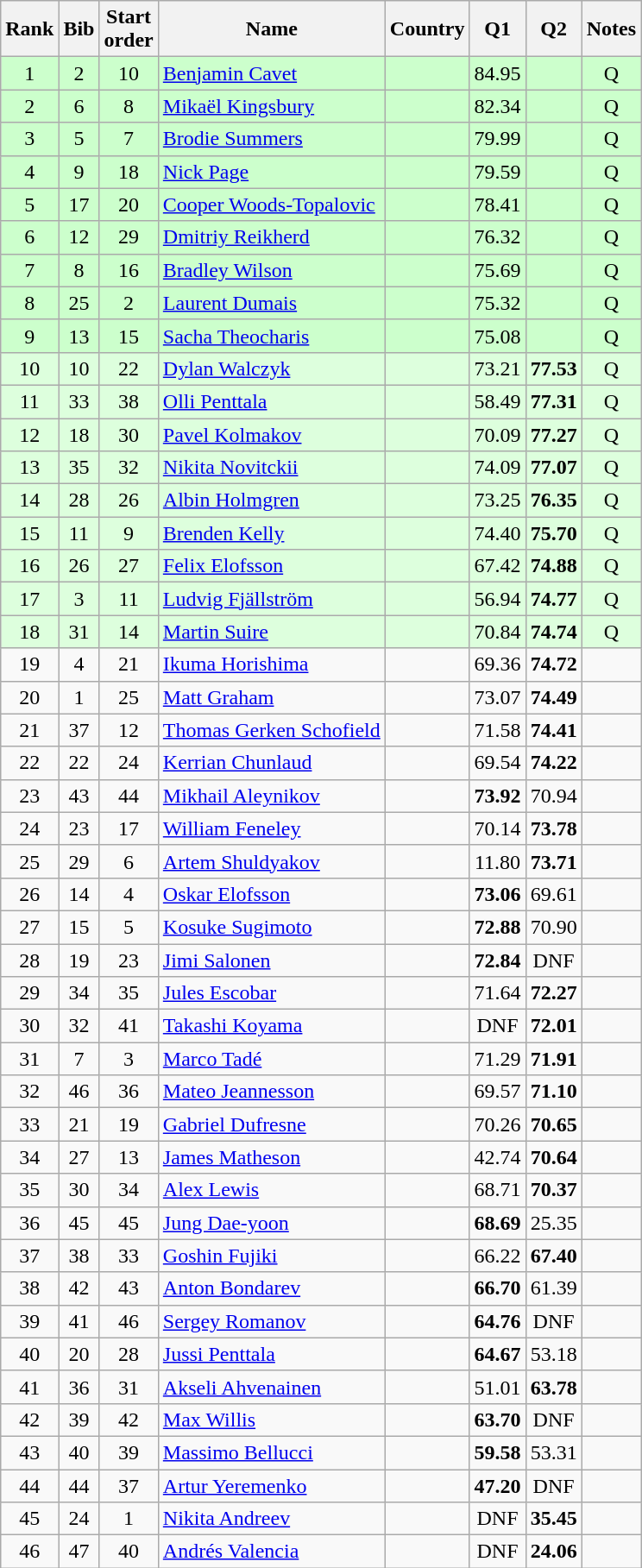<table class="wikitable sortable" style="text-align:center">
<tr>
<th>Rank</th>
<th>Bib</th>
<th>Start<br>order</th>
<th>Name</th>
<th>Country</th>
<th>Q1</th>
<th>Q2</th>
<th>Notes</th>
</tr>
<tr bgcolor=ccffcc>
<td>1</td>
<td>2</td>
<td>10</td>
<td align=left><a href='#'>Benjamin Cavet</a></td>
<td align=left></td>
<td>84.95</td>
<td></td>
<td>Q</td>
</tr>
<tr bgcolor=ccffcc>
<td>2</td>
<td>6</td>
<td>8</td>
<td align=left><a href='#'>Mikaël Kingsbury</a></td>
<td align=left></td>
<td>82.34</td>
<td></td>
<td>Q</td>
</tr>
<tr bgcolor=ccffcc>
<td>3</td>
<td>5</td>
<td>7</td>
<td align=left><a href='#'>Brodie Summers</a></td>
<td align=left></td>
<td>79.99</td>
<td></td>
<td>Q</td>
</tr>
<tr bgcolor=ccffcc>
<td>4</td>
<td>9</td>
<td>18</td>
<td align=left><a href='#'>Nick Page</a></td>
<td align=left></td>
<td>79.59</td>
<td></td>
<td>Q</td>
</tr>
<tr bgcolor=ccffcc>
<td>5</td>
<td>17</td>
<td>20</td>
<td align=left><a href='#'>Cooper Woods-Topalovic</a></td>
<td align=left></td>
<td>78.41</td>
<td></td>
<td>Q</td>
</tr>
<tr bgcolor=ccffcc>
<td>6</td>
<td>12</td>
<td>29</td>
<td align=left><a href='#'>Dmitriy Reikherd</a></td>
<td align=left></td>
<td>76.32</td>
<td></td>
<td>Q</td>
</tr>
<tr bgcolor=ccffcc>
<td>7</td>
<td>8</td>
<td>16</td>
<td align=left><a href='#'>Bradley Wilson</a></td>
<td align=left></td>
<td>75.69</td>
<td></td>
<td>Q</td>
</tr>
<tr bgcolor=ccffcc>
<td>8</td>
<td>25</td>
<td>2</td>
<td align=left><a href='#'>Laurent Dumais</a></td>
<td align=left></td>
<td>75.32</td>
<td></td>
<td>Q</td>
</tr>
<tr bgcolor=ccffcc>
<td>9</td>
<td>13</td>
<td>15</td>
<td align=left><a href='#'>Sacha Theocharis</a></td>
<td align=left></td>
<td>75.08</td>
<td></td>
<td>Q</td>
</tr>
<tr bgcolor=ddffdd>
<td>10</td>
<td>10</td>
<td>22</td>
<td align=left><a href='#'>Dylan Walczyk</a></td>
<td align=left></td>
<td>73.21</td>
<td><strong>77.53</strong></td>
<td>Q</td>
</tr>
<tr bgcolor=ddffdd>
<td>11</td>
<td>33</td>
<td>38</td>
<td align=left><a href='#'>Olli Penttala</a></td>
<td align=left></td>
<td>58.49</td>
<td><strong>77.31</strong></td>
<td>Q</td>
</tr>
<tr bgcolor=ddffdd>
<td>12</td>
<td>18</td>
<td>30</td>
<td align=left><a href='#'>Pavel Kolmakov</a></td>
<td align=left></td>
<td>70.09</td>
<td><strong>77.27</strong></td>
<td>Q</td>
</tr>
<tr bgcolor=ddffdd>
<td>13</td>
<td>35</td>
<td>32</td>
<td align=left><a href='#'>Nikita Novitckii</a></td>
<td align=left></td>
<td>74.09</td>
<td><strong>77.07</strong></td>
<td>Q</td>
</tr>
<tr bgcolor=ddffdd>
<td>14</td>
<td>28</td>
<td>26</td>
<td align=left><a href='#'>Albin Holmgren</a></td>
<td align=left></td>
<td>73.25</td>
<td><strong>76.35</strong></td>
<td>Q</td>
</tr>
<tr bgcolor=ddffdd>
<td>15</td>
<td>11</td>
<td>9</td>
<td align=left><a href='#'>Brenden Kelly</a></td>
<td align=left></td>
<td>74.40</td>
<td><strong>75.70</strong></td>
<td>Q</td>
</tr>
<tr bgcolor=ddffdd>
<td>16</td>
<td>26</td>
<td>27</td>
<td align=left><a href='#'>Felix Elofsson</a></td>
<td align=left></td>
<td>67.42</td>
<td><strong>74.88</strong></td>
<td>Q</td>
</tr>
<tr bgcolor=ddffdd>
<td>17</td>
<td>3</td>
<td>11</td>
<td align=left><a href='#'>Ludvig Fjällström</a></td>
<td align=left></td>
<td>56.94</td>
<td><strong>74.77</strong></td>
<td>Q</td>
</tr>
<tr bgcolor=ddffdd>
<td>18</td>
<td>31</td>
<td>14</td>
<td align=left><a href='#'>Martin Suire</a></td>
<td align=left></td>
<td>70.84</td>
<td><strong>74.74</strong></td>
<td>Q</td>
</tr>
<tr>
<td>19</td>
<td>4</td>
<td>21</td>
<td align=left><a href='#'>Ikuma Horishima</a></td>
<td align=left></td>
<td>69.36</td>
<td><strong>74.72</strong></td>
<td></td>
</tr>
<tr>
<td>20</td>
<td>1</td>
<td>25</td>
<td align=left><a href='#'>Matt Graham</a></td>
<td align=left></td>
<td>73.07</td>
<td><strong>74.49</strong></td>
<td></td>
</tr>
<tr>
<td>21</td>
<td>37</td>
<td>12</td>
<td align=left><a href='#'>Thomas Gerken Schofield</a></td>
<td align=left></td>
<td>71.58</td>
<td><strong>74.41</strong></td>
<td></td>
</tr>
<tr>
<td>22</td>
<td>22</td>
<td>24</td>
<td align=left><a href='#'>Kerrian Chunlaud</a></td>
<td align=left></td>
<td>69.54</td>
<td><strong>74.22</strong></td>
<td></td>
</tr>
<tr>
<td>23</td>
<td>43</td>
<td>44</td>
<td align=left><a href='#'>Mikhail Aleynikov</a></td>
<td align=left></td>
<td><strong>73.92</strong></td>
<td>70.94</td>
<td></td>
</tr>
<tr>
<td>24</td>
<td>23</td>
<td>17</td>
<td align=left><a href='#'>William Feneley</a></td>
<td align=left></td>
<td>70.14</td>
<td><strong>73.78</strong></td>
<td></td>
</tr>
<tr>
<td>25</td>
<td>29</td>
<td>6</td>
<td align=left><a href='#'>Artem Shuldyakov</a></td>
<td align=left></td>
<td>11.80</td>
<td><strong>73.71</strong></td>
<td></td>
</tr>
<tr>
<td>26</td>
<td>14</td>
<td>4</td>
<td align=left><a href='#'>Oskar Elofsson</a></td>
<td align=left></td>
<td><strong>73.06</strong></td>
<td>69.61</td>
<td></td>
</tr>
<tr>
<td>27</td>
<td>15</td>
<td>5</td>
<td align=left><a href='#'>Kosuke Sugimoto</a></td>
<td align=left></td>
<td><strong>72.88</strong></td>
<td>70.90</td>
<td></td>
</tr>
<tr>
<td>28</td>
<td>19</td>
<td>23</td>
<td align=left><a href='#'>Jimi Salonen</a></td>
<td align=left></td>
<td><strong>72.84</strong></td>
<td>DNF</td>
<td></td>
</tr>
<tr>
<td>29</td>
<td>34</td>
<td>35</td>
<td align=left><a href='#'>Jules Escobar</a></td>
<td align=left></td>
<td>71.64</td>
<td><strong>72.27</strong></td>
<td></td>
</tr>
<tr>
<td>30</td>
<td>32</td>
<td>41</td>
<td align=left><a href='#'>Takashi Koyama</a></td>
<td align=left></td>
<td>DNF</td>
<td><strong>72.01</strong></td>
<td></td>
</tr>
<tr>
<td>31</td>
<td>7</td>
<td>3</td>
<td align=left><a href='#'>Marco Tadé</a></td>
<td align=left></td>
<td>71.29</td>
<td><strong>71.91</strong></td>
<td></td>
</tr>
<tr>
<td>32</td>
<td>46</td>
<td>36</td>
<td align=left><a href='#'>Mateo Jeannesson</a></td>
<td align=left></td>
<td>69.57</td>
<td><strong>71.10</strong></td>
<td></td>
</tr>
<tr>
<td>33</td>
<td>21</td>
<td>19</td>
<td align=left><a href='#'>Gabriel Dufresne</a></td>
<td align=left></td>
<td>70.26</td>
<td><strong>70.65</strong></td>
<td></td>
</tr>
<tr>
<td>34</td>
<td>27</td>
<td>13</td>
<td align=left><a href='#'>James Matheson</a></td>
<td align=left></td>
<td>42.74</td>
<td><strong>70.64</strong></td>
<td></td>
</tr>
<tr>
<td>35</td>
<td>30</td>
<td>34</td>
<td align=left><a href='#'>Alex Lewis</a></td>
<td align=left></td>
<td>68.71</td>
<td><strong>70.37</strong></td>
<td></td>
</tr>
<tr>
<td>36</td>
<td>45</td>
<td>45</td>
<td align=left><a href='#'>Jung Dae-yoon</a></td>
<td align=left></td>
<td><strong>68.69</strong></td>
<td>25.35</td>
<td></td>
</tr>
<tr>
<td>37</td>
<td>38</td>
<td>33</td>
<td align=left><a href='#'>Goshin Fujiki</a></td>
<td align=left></td>
<td>66.22</td>
<td><strong>67.40</strong></td>
<td></td>
</tr>
<tr>
<td>38</td>
<td>42</td>
<td>43</td>
<td align=left><a href='#'>Anton Bondarev</a></td>
<td align=left></td>
<td><strong>66.70</strong></td>
<td>61.39</td>
<td></td>
</tr>
<tr>
<td>39</td>
<td>41</td>
<td>46</td>
<td align=left><a href='#'>Sergey Romanov</a></td>
<td align=left></td>
<td><strong>64.76</strong></td>
<td>DNF</td>
<td></td>
</tr>
<tr>
<td>40</td>
<td>20</td>
<td>28</td>
<td align=left><a href='#'>Jussi Penttala</a></td>
<td align=left></td>
<td><strong>64.67</strong></td>
<td>53.18</td>
<td></td>
</tr>
<tr>
<td>41</td>
<td>36</td>
<td>31</td>
<td align=left><a href='#'>Akseli Ahvenainen</a></td>
<td align=left></td>
<td>51.01</td>
<td><strong>63.78</strong></td>
<td></td>
</tr>
<tr>
<td>42</td>
<td>39</td>
<td>42</td>
<td align=left><a href='#'>Max Willis</a></td>
<td align=left></td>
<td><strong>63.70</strong></td>
<td>DNF</td>
<td></td>
</tr>
<tr>
<td>43</td>
<td>40</td>
<td>39</td>
<td align=left><a href='#'>Massimo Bellucci</a></td>
<td align=left></td>
<td><strong>59.58</strong></td>
<td>53.31</td>
<td></td>
</tr>
<tr>
<td>44</td>
<td>44</td>
<td>37</td>
<td align=left><a href='#'>Artur Yeremenko</a></td>
<td align=left></td>
<td><strong>47.20</strong></td>
<td>DNF</td>
<td></td>
</tr>
<tr>
<td>45</td>
<td>24</td>
<td>1</td>
<td align=left><a href='#'>Nikita Andreev</a></td>
<td align=left></td>
<td>DNF</td>
<td><strong>35.45</strong></td>
<td></td>
</tr>
<tr>
<td>46</td>
<td>47</td>
<td>40</td>
<td align=left><a href='#'>Andrés Valencia</a></td>
<td align=left></td>
<td>DNF</td>
<td><strong>24.06</strong></td>
<td></td>
</tr>
</table>
